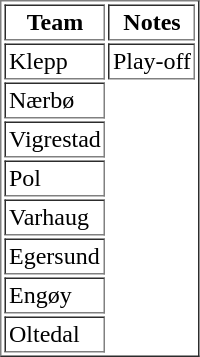<table border="1" cellpadding="2">
<tr>
<th>Team</th>
<th>Notes</th>
</tr>
<tr>
<td>Klepp</td>
<td>Play-off</td>
</tr>
<tr>
<td>Nærbø</td>
</tr>
<tr>
<td>Vigrestad</td>
</tr>
<tr>
<td>Pol</td>
</tr>
<tr>
<td>Varhaug</td>
</tr>
<tr>
<td>Egersund</td>
</tr>
<tr>
<td>Engøy</td>
</tr>
<tr>
<td>Oltedal</td>
</tr>
</table>
